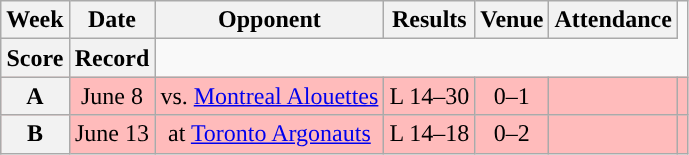<table class="wikitable" style="text-align:center">
<tr>
<th>Week</th>
<th>Date</th>
<th>Opponent</th>
<th>Results</th>
<th>Venue</th>
<th>Attendance</th>
</tr>
<tr>
<th>Score</th>
<th>Record</th>
</tr>
<tr style="background:#ffbbbb">
<th>A</th>
<td>June 8</td>
<td>vs. <a href='#'>Montreal Alouettes</a></td>
<td>L 14–30</td>
<td>0–1</td>
<td></td>
<td></td>
</tr>
<tr style="background:#ffbbbb">
<th>B</th>
<td>June 13</td>
<td>at <a href='#'>Toronto Argonauts</a></td>
<td>L 14–18</td>
<td>0–2</td>
<td></td>
<td></td>
</tr>
</table>
